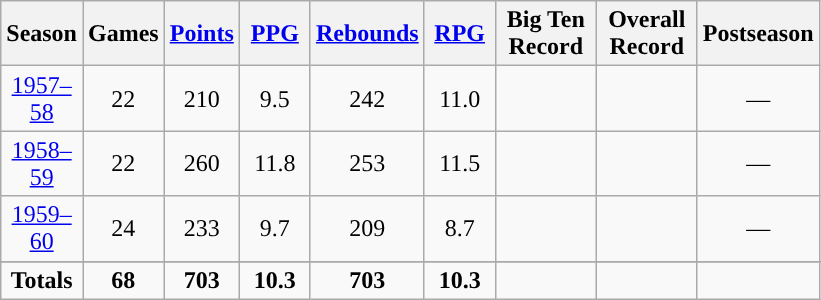<table class="wikitable sortable" style="text-align:center">
<tr>
<th width=40px>Season</th>
<th width=40px>Games</th>
<th width=40px><a href='#'>Points</a></th>
<th width=40px><a href='#'>PPG</a></th>
<th width=40px><a href='#'>Rebounds</a></th>
<th width=40px><a href='#'>RPG</a></th>
<th width=60px>Big Ten <br>Record</th>
<th width=60px>Overall <br>Record</th>
<th width=40px>Postseason</th>
</tr>
<tr>
<td><a href='#'>1957–58</a></td>
<td>22</td>
<td>210</td>
<td>9.5</td>
<td>242</td>
<td>11.0</td>
<td></td>
<td></td>
<td>—</td>
</tr>
<tr>
<td><a href='#'>1958–59</a></td>
<td>22</td>
<td>260</td>
<td>11.8</td>
<td>253</td>
<td>11.5</td>
<td></td>
<td></td>
<td>—</td>
</tr>
<tr>
<td><a href='#'>1959–60</a></td>
<td>24</td>
<td>233</td>
<td>9.7</td>
<td>209</td>
<td>8.7</td>
<td></td>
<td></td>
<td>—</td>
</tr>
<tr>
</tr>
<tr class="sortbottom">
<td><strong>Totals</strong></td>
<td><strong>68</strong></td>
<td><strong>703</strong></td>
<td><strong>10.3</strong></td>
<td><strong>703</strong></td>
<td><strong>10.3</strong></td>
<td><strong></strong></td>
<td><strong></strong></td>
<td></td>
</tr>
</table>
